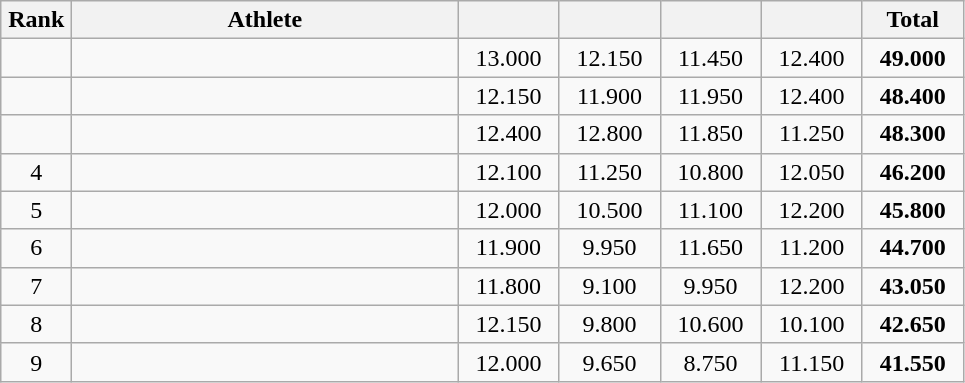<table class=wikitable style="text-align:center">
<tr>
<th width=40>Rank</th>
<th width=250>Athlete</th>
<th width=60></th>
<th width=60></th>
<th width=60></th>
<th width=60></th>
<th width=60>Total</th>
</tr>
<tr>
<td></td>
<td align="left"></td>
<td>13.000</td>
<td>12.150</td>
<td>11.450</td>
<td>12.400</td>
<td><strong>49.000</strong></td>
</tr>
<tr>
<td></td>
<td align="left"></td>
<td>12.150</td>
<td>11.900</td>
<td>11.950</td>
<td>12.400</td>
<td><strong>48.400</strong></td>
</tr>
<tr>
<td></td>
<td align="left"></td>
<td>12.400</td>
<td>12.800</td>
<td>11.850</td>
<td>11.250</td>
<td><strong>48.300</strong></td>
</tr>
<tr>
<td>4</td>
<td align="left"></td>
<td>12.100</td>
<td>11.250</td>
<td>10.800</td>
<td>12.050</td>
<td><strong>46.200</strong></td>
</tr>
<tr>
<td>5</td>
<td align="left"></td>
<td>12.000</td>
<td>10.500</td>
<td>11.100</td>
<td>12.200</td>
<td><strong>45.800</strong></td>
</tr>
<tr>
<td>6</td>
<td align="left"></td>
<td>11.900</td>
<td>9.950</td>
<td>11.650</td>
<td>11.200</td>
<td><strong>44.700</strong></td>
</tr>
<tr>
<td>7</td>
<td align="left"></td>
<td>11.800</td>
<td>9.100</td>
<td>9.950</td>
<td>12.200</td>
<td><strong>43.050</strong></td>
</tr>
<tr>
<td>8</td>
<td align="left"></td>
<td>12.150</td>
<td>9.800</td>
<td>10.600</td>
<td>10.100</td>
<td><strong>42.650</strong></td>
</tr>
<tr>
<td>9</td>
<td align="left"></td>
<td>12.000</td>
<td>9.650</td>
<td>8.750</td>
<td>11.150</td>
<td><strong>41.550</strong></td>
</tr>
</table>
